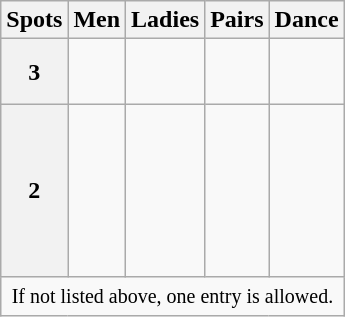<table class="wikitable">
<tr>
<th>Spots</th>
<th>Men</th>
<th>Ladies</th>
<th>Pairs</th>
<th>Dance</th>
</tr>
<tr>
<th>3</th>
<td valign=top> <br> </td>
<td valign=top> <br>  <br> </td>
<td valign=top> <br>  <br> </td>
<td valign=top> <br>  <br> </td>
</tr>
<tr>
<th>2</th>
<td valign=top> <br>  <br>  <br>  <br>  <br>  <br> </td>
<td valign=top> <br>  <br>  <br> </td>
<td valign=top> <br>  <br> </td>
<td valign=top> <br> </td>
</tr>
<tr>
<td colspan=5 align=center><small>If not listed above, one entry is allowed.</small></td>
</tr>
</table>
